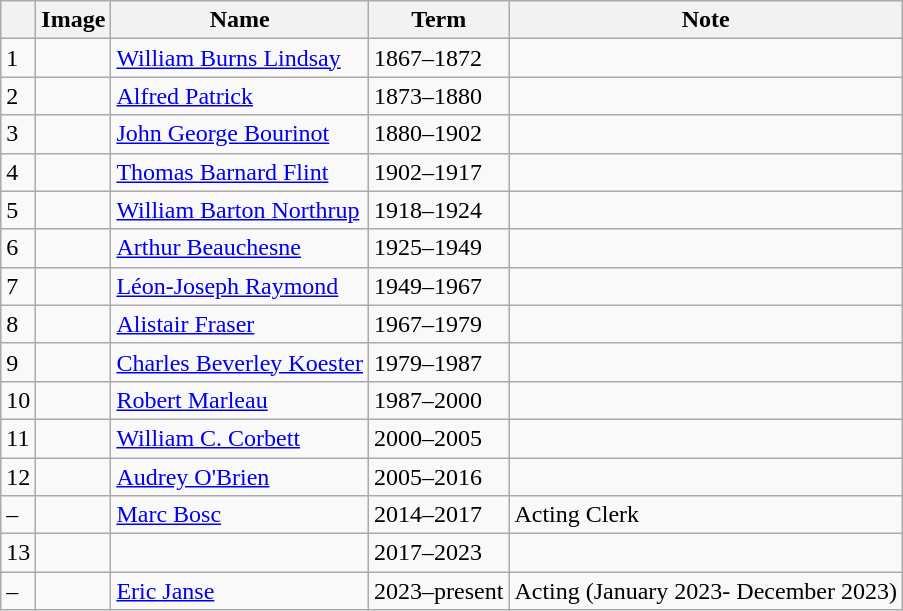<table class="wikitable">
<tr>
<th></th>
<th>Image</th>
<th>Name</th>
<th>Term</th>
<th>Note</th>
</tr>
<tr>
<td>1</td>
<td></td>
<td><a href='#'>William Burns Lindsay</a></td>
<td>1867–1872</td>
<td></td>
</tr>
<tr>
<td>2</td>
<td></td>
<td><a href='#'>Alfred Patrick</a></td>
<td>1873–1880</td>
<td></td>
</tr>
<tr>
<td>3</td>
<td></td>
<td><a href='#'>John George Bourinot</a></td>
<td>1880–1902</td>
<td></td>
</tr>
<tr>
<td>4</td>
<td></td>
<td><a href='#'>Thomas Barnard Flint</a></td>
<td>1902–1917</td>
<td></td>
</tr>
<tr>
<td>5</td>
<td></td>
<td><a href='#'>William Barton Northrup</a></td>
<td>1918–1924</td>
<td></td>
</tr>
<tr>
<td>6</td>
<td></td>
<td><a href='#'>Arthur Beauchesne</a></td>
<td>1925–1949</td>
<td></td>
</tr>
<tr>
<td>7</td>
<td></td>
<td><a href='#'>Léon-Joseph Raymond</a></td>
<td>1949–1967</td>
<td></td>
</tr>
<tr>
<td>8</td>
<td></td>
<td><a href='#'>Alistair Fraser</a></td>
<td>1967–1979</td>
<td></td>
</tr>
<tr>
<td>9</td>
<td></td>
<td><a href='#'>Charles Beverley Koester</a></td>
<td>1979–1987</td>
<td></td>
</tr>
<tr>
<td>10</td>
<td></td>
<td><a href='#'>Robert Marleau</a></td>
<td>1987–2000</td>
<td></td>
</tr>
<tr>
<td>11</td>
<td></td>
<td><a href='#'>William C. Corbett</a></td>
<td>2000–2005</td>
<td></td>
</tr>
<tr>
<td>12</td>
<td></td>
<td><a href='#'>Audrey O'Brien</a></td>
<td>2005–2016</td>
<td></td>
</tr>
<tr>
<td>–</td>
<td></td>
<td><a href='#'>Marc Bosc</a></td>
<td>2014–2017</td>
<td>Acting Clerk</td>
</tr>
<tr>
<td>13</td>
<td></td>
<td></td>
<td>2017–2023</td>
</tr>
<tr>
<td>–</td>
<td></td>
<td><a href='#'>Eric Janse</a></td>
<td>2023–present</td>
<td>Acting (January 2023- December 2023)</td>
</tr>
</table>
